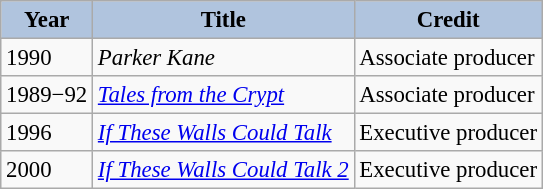<table class="wikitable" style="font-size:95%;">
<tr>
<th style="background:#B0C4DE;">Year</th>
<th style="background:#B0C4DE;">Title</th>
<th style="background:#B0C4DE;">Credit</th>
</tr>
<tr>
<td>1990</td>
<td><em>Parker Kane</em></td>
<td>Associate producer</td>
</tr>
<tr>
<td>1989−92</td>
<td><em><a href='#'>Tales from the Crypt</a></em></td>
<td>Associate producer</td>
</tr>
<tr>
<td>1996</td>
<td><em><a href='#'>If These Walls Could Talk</a></em></td>
<td>Executive producer</td>
</tr>
<tr>
<td>2000</td>
<td><em><a href='#'>If These Walls Could Talk 2</a></em></td>
<td>Executive producer</td>
</tr>
</table>
